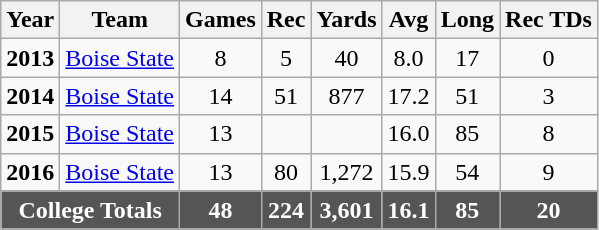<table class="wikitable" style="text-align:center;">
<tr>
<th>Year</th>
<th>Team</th>
<th>Games</th>
<th>Rec</th>
<th>Yards</th>
<th>Avg</th>
<th>Long</th>
<th>Rec TDs</th>
</tr>
<tr>
<td><strong>2013</strong></td>
<td><a href='#'>Boise State</a></td>
<td>8</td>
<td>5</td>
<td>40</td>
<td>8.0</td>
<td>17</td>
<td>0</td>
</tr>
<tr>
<td><strong>2014</strong></td>
<td><a href='#'>Boise State</a></td>
<td>14</td>
<td>51</td>
<td>877</td>
<td>17.2</td>
<td>51</td>
<td>3</td>
</tr>
<tr>
<td><strong>2015</strong></td>
<td><a href='#'>Boise State</a></td>
<td>13</td>
<td></td>
<td></td>
<td>16.0</td>
<td>85</td>
<td>8</td>
</tr>
<tr>
<td><strong>2016</strong></td>
<td><a href='#'>Boise State</a></td>
<td>13</td>
<td>80</td>
<td>1,272</td>
<td>15.9</td>
<td>54</td>
<td>9</td>
</tr>
<tr style="background:#555; font-weight:bold; color:white;">
<td colspan=2>College Totals</td>
<td>48</td>
<td>224</td>
<td>3,601</td>
<td>16.1</td>
<td>85</td>
<td>20</td>
</tr>
</table>
